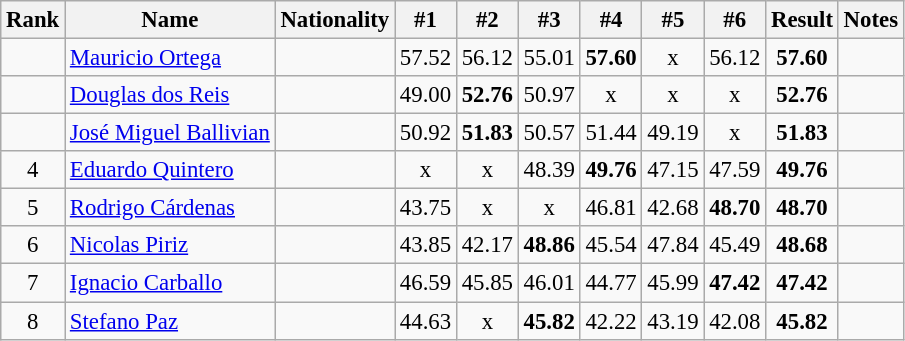<table class="wikitable sortable" style="text-align:center;font-size:95%">
<tr>
<th>Rank</th>
<th>Name</th>
<th>Nationality</th>
<th>#1</th>
<th>#2</th>
<th>#3</th>
<th>#4</th>
<th>#5</th>
<th>#6</th>
<th>Result</th>
<th>Notes</th>
</tr>
<tr>
<td></td>
<td align=left><a href='#'>Mauricio Ortega</a></td>
<td align=left></td>
<td>57.52</td>
<td>56.12</td>
<td>55.01</td>
<td><strong>57.60</strong></td>
<td>x</td>
<td>56.12</td>
<td><strong>57.60</strong></td>
<td></td>
</tr>
<tr>
<td></td>
<td align=left><a href='#'>Douglas dos Reis</a></td>
<td align=left></td>
<td>49.00</td>
<td><strong>52.76</strong></td>
<td>50.97</td>
<td>x</td>
<td>x</td>
<td>x</td>
<td><strong>52.76</strong></td>
<td></td>
</tr>
<tr>
<td></td>
<td align=left><a href='#'>José Miguel Ballivian</a></td>
<td align=left></td>
<td>50.92</td>
<td><strong>51.83</strong></td>
<td>50.57</td>
<td>51.44</td>
<td>49.19</td>
<td>x</td>
<td><strong>51.83</strong></td>
<td></td>
</tr>
<tr>
<td>4</td>
<td align=left><a href='#'>Eduardo Quintero</a></td>
<td align=left></td>
<td>x</td>
<td>x</td>
<td>48.39</td>
<td><strong>49.76</strong></td>
<td>47.15</td>
<td>47.59</td>
<td><strong>49.76</strong></td>
<td></td>
</tr>
<tr>
<td>5</td>
<td align=left><a href='#'>Rodrigo Cárdenas</a></td>
<td align=left></td>
<td>43.75</td>
<td>x</td>
<td>x</td>
<td>46.81</td>
<td>42.68</td>
<td><strong>48.70</strong></td>
<td><strong>48.70</strong></td>
<td></td>
</tr>
<tr>
<td>6</td>
<td align=left><a href='#'>Nicolas Piriz</a></td>
<td align=left></td>
<td>43.85</td>
<td>42.17</td>
<td><strong>48.86</strong></td>
<td>45.54</td>
<td>47.84</td>
<td>45.49</td>
<td><strong>48.68</strong></td>
<td></td>
</tr>
<tr>
<td>7</td>
<td align=left><a href='#'>Ignacio Carballo</a></td>
<td align=left></td>
<td>46.59</td>
<td>45.85</td>
<td>46.01</td>
<td>44.77</td>
<td>45.99</td>
<td><strong>47.42</strong></td>
<td><strong>47.42</strong></td>
<td></td>
</tr>
<tr>
<td>8</td>
<td align=left><a href='#'>Stefano Paz</a></td>
<td align=left></td>
<td>44.63</td>
<td>x</td>
<td><strong>45.82</strong></td>
<td>42.22</td>
<td>43.19</td>
<td>42.08</td>
<td><strong>45.82</strong></td>
<td></td>
</tr>
</table>
